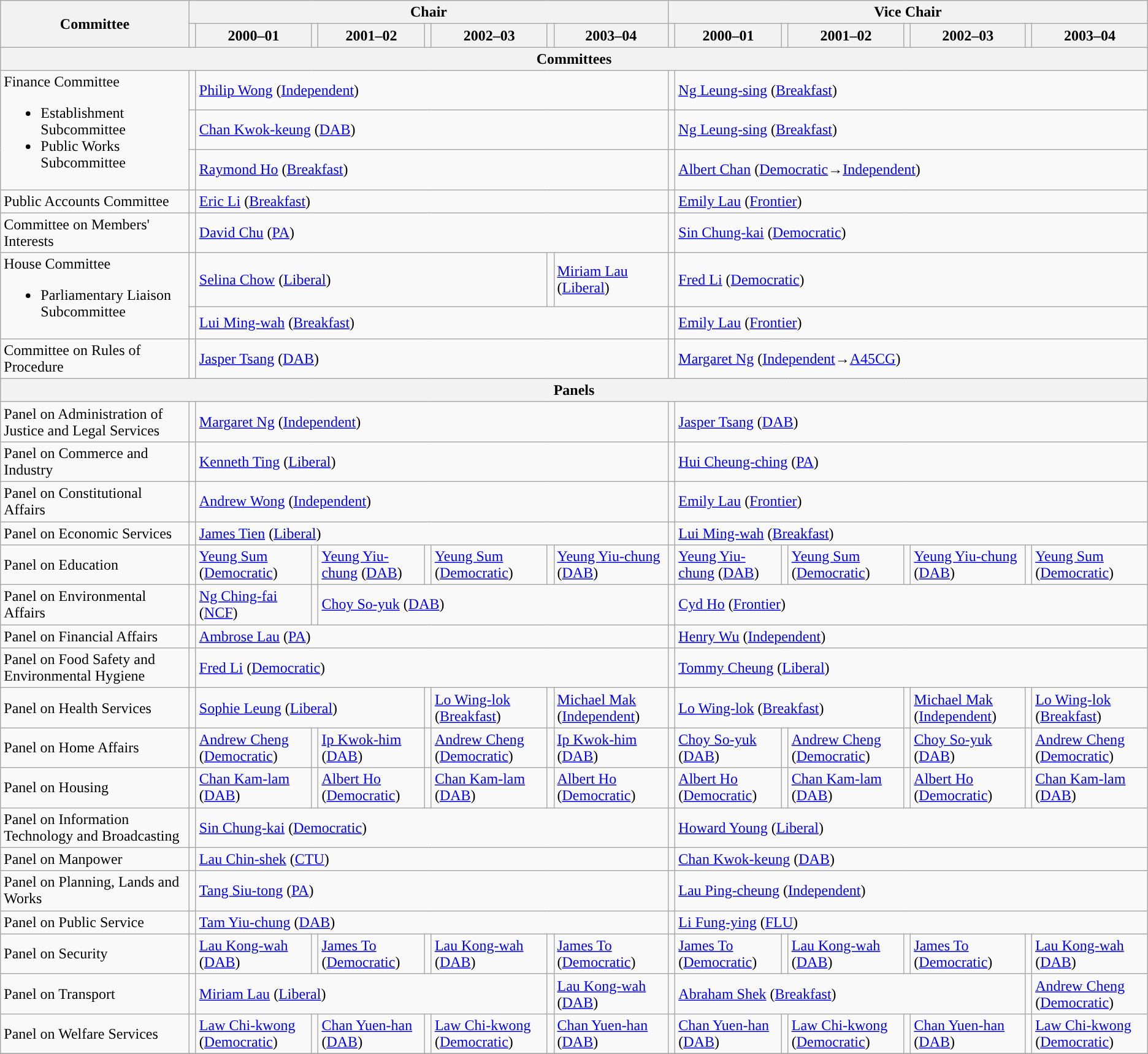<table class=wikitable>
<tr>
<th rowspan=2>Committee</th>
<th colspan=8>Chair</th>
<th colspan=8>Vice Chair</th>
</tr>
<tr>
<th></th>
<th>2000–01</th>
<th></th>
<th>2001–02</th>
<th></th>
<th>2002–03</th>
<th></th>
<th>2003–04</th>
<th></th>
<th>2000–01</th>
<th></th>
<th>2001–02</th>
<th></th>
<th>2002–03</th>
<th></th>
<th>2003–04</th>
</tr>
<tr>
<th colspan=17>Committees</th>
</tr>
<tr>
<td rowspan=3>Finance Committee<br><ul><li>Establishment Subcommittee</li><li>Public Works Subcommittee</li></ul></td>
<td style="color:inherit;background:"></td>
<td colspan=7><a href='#'>Philip Wong</a> (<a href='#'>Independent</a>)</td>
<td style="color:inherit;background:"></td>
<td colspan=7><a href='#'>Ng Leung-sing</a> (<a href='#'>Breakfast</a>)</td>
</tr>
<tr>
<td style="color:inherit;background:"></td>
<td colspan=7><a href='#'>Chan Kwok-keung</a> (<a href='#'>DAB</a>)</td>
<td style="color:inherit;background:"></td>
<td colspan=7><a href='#'>Ng Leung-sing</a> (<a href='#'>Breakfast</a>)</td>
</tr>
<tr>
<td style="color:inherit;background:"></td>
<td colspan=7><a href='#'>Raymond Ho</a> (<a href='#'>Breakfast</a>)</td>
<td style="color:inherit;background:"></td>
<td colspan=7><a href='#'>Albert Chan</a> (<a href='#'>Democratic</a>→<a href='#'>Independent</a>)</td>
</tr>
<tr>
<td>Public Accounts Committee</td>
<td style="color:inherit;background:"></td>
<td colspan=7><a href='#'>Eric Li</a> (<a href='#'>Breakfast</a>)</td>
<td style="color:inherit;background:"></td>
<td colspan=7><a href='#'>Emily Lau</a> (<a href='#'>Frontier</a>)</td>
</tr>
<tr>
<td>Committee on Members' Interests</td>
<td style="color:inherit;background:"></td>
<td colspan=7><a href='#'>David Chu</a> (<a href='#'>PA</a>)</td>
<td style="color:inherit;background:"></td>
<td colspan=7><a href='#'>Sin Chung-kai</a> (<a href='#'>Democratic</a>)</td>
</tr>
<tr>
<td rowspan=2>House Committee<br><ul><li>Parliamentary Liaison Subcommittee</li></ul></td>
<td style="color:inherit;background:"></td>
<td colspan=5><a href='#'>Selina Chow</a> (<a href='#'>Liberal</a>)</td>
<td></td>
<td><a href='#'>Miriam Lau</a> (<a href='#'>Liberal</a>)</td>
<td style="color:inherit;background:"></td>
<td colspan=7><a href='#'>Fred Li</a> (<a href='#'>Democratic</a>)</td>
</tr>
<tr>
<td style="color:inherit;background:"></td>
<td colspan=7><a href='#'>Lui Ming-wah</a> (<a href='#'>Breakfast</a>)</td>
<td style="color:inherit;background:"></td>
<td colspan=7><a href='#'>Emily Lau</a> (<a href='#'>Frontier</a>)</td>
</tr>
<tr>
<td>Committee on Rules of Procedure</td>
<td style="color:inherit;background:"></td>
<td colspan=7><a href='#'>Jasper Tsang</a> (<a href='#'>DAB</a>)</td>
<td style="color:inherit;background:"></td>
<td colspan=7><a href='#'>Margaret Ng</a> (<a href='#'>Independent</a>→<a href='#'>A45CG</a>)</td>
</tr>
<tr>
<th colspan=17>Panels</th>
</tr>
<tr>
<td>Panel on Administration of Justice and Legal Services</td>
<td style="color:inherit;background:"></td>
<td colspan=7><a href='#'>Margaret Ng</a> (<a href='#'>Independent</a>)</td>
<td style="color:inherit;background:"></td>
<td colspan=7><a href='#'>Jasper Tsang</a> (<a href='#'>DAB</a>)</td>
</tr>
<tr>
<td>Panel on Commerce and Industry</td>
<td style="color:inherit;background:"></td>
<td colspan=7><a href='#'>Kenneth Ting</a> (<a href='#'>Liberal</a>)</td>
<td style="color:inherit;background:"></td>
<td colspan=7><a href='#'>Hui Cheung-ching</a> (<a href='#'>PA</a>)</td>
</tr>
<tr>
<td>Panel on Constitutional Affairs</td>
<td style="color:inherit;background:"></td>
<td colspan=7><a href='#'>Andrew Wong</a> (<a href='#'>Independent</a>)</td>
<td style="color:inherit;background:"></td>
<td colspan=7><a href='#'>Emily Lau</a> (<a href='#'>Frontier</a>)</td>
</tr>
<tr>
<td>Panel on Economic Services</td>
<td style="color:inherit;background:"></td>
<td colspan=7><a href='#'>James Tien</a> (<a href='#'>Liberal</a>)</td>
<td style="color:inherit;background:"></td>
<td colspan=7><a href='#'>Lui Ming-wah</a> (<a href='#'>Breakfast</a>)</td>
</tr>
<tr>
<td>Panel on Education</td>
<td style="color:inherit;background:"></td>
<td><a href='#'>Yeung Sum</a> (<a href='#'>Democratic</a>)</td>
<td></td>
<td><a href='#'>Yeung Yiu-chung</a> (<a href='#'>DAB</a>)</td>
<td></td>
<td><a href='#'>Yeung Sum</a> (<a href='#'>Democratic</a>)</td>
<td></td>
<td><a href='#'>Yeung Yiu-chung</a> (<a href='#'>DAB</a>)</td>
<td style="color:inherit;background:"></td>
<td><a href='#'>Yeung Yiu-chung</a> (<a href='#'>DAB</a>)</td>
<td></td>
<td><a href='#'>Yeung Sum</a> (<a href='#'>Democratic</a>)</td>
<td></td>
<td><a href='#'>Yeung Yiu-chung</a> (<a href='#'>DAB</a>)</td>
<td></td>
<td><a href='#'>Yeung Sum</a> (<a href='#'>Democratic</a>)</td>
</tr>
<tr>
<td>Panel on Environmental Affairs</td>
<td style="color:inherit;background:"></td>
<td><a href='#'>Ng Ching-fai</a> (<a href='#'>NCF</a>)</td>
<td></td>
<td colspan=5><a href='#'>Choy So-yuk</a> (<a href='#'>DAB</a>)</td>
<td style="color:inherit;background:"></td>
<td colspan=7><a href='#'>Cyd Ho</a> (<a href='#'>Frontier</a>)</td>
</tr>
<tr>
<td>Panel on Financial Affairs</td>
<td style="color:inherit;background:"></td>
<td colspan=7><a href='#'>Ambrose Lau</a> (<a href='#'>PA</a>)</td>
<td style="color:inherit;background:"></td>
<td colspan=7><a href='#'>Henry Wu</a> (<a href='#'>Independent</a>)</td>
</tr>
<tr>
<td>Panel on Food Safety and Environmental Hygiene</td>
<td style="color:inherit;background:"></td>
<td colspan=7><a href='#'>Fred Li</a> (<a href='#'>Democratic</a>)</td>
<td style="color:inherit;background:"></td>
<td colspan=7><a href='#'>Tommy Cheung</a> (<a href='#'>Liberal</a>)</td>
</tr>
<tr>
<td>Panel on Health Services</td>
<td style="color:inherit;background:"></td>
<td colspan=3><a href='#'>Sophie Leung</a> (<a href='#'>Liberal</a>)</td>
<td></td>
<td><a href='#'>Lo Wing-lok</a> (<a href='#'>Breakfast</a>)</td>
<td></td>
<td><a href='#'>Michael Mak</a> (<a href='#'>Independent</a>)</td>
<td style="color:inherit;background:"></td>
<td colspan=3><a href='#'>Lo Wing-lok</a> (<a href='#'>Breakfast</a>)</td>
<td></td>
<td><a href='#'>Michael Mak</a> (<a href='#'>Independent</a>)</td>
<td></td>
<td><a href='#'>Lo Wing-lok</a> (<a href='#'>Breakfast</a>)</td>
</tr>
<tr>
<td>Panel on Home Affairs</td>
<td style="color:inherit;background:"></td>
<td><a href='#'>Andrew Cheng</a> (<a href='#'>Democratic</a>)</td>
<td></td>
<td><a href='#'>Ip Kwok-him</a> (<a href='#'>DAB</a>)</td>
<td></td>
<td><a href='#'>Andrew Cheng</a> (<a href='#'>Democratic</a>)</td>
<td></td>
<td><a href='#'>Ip Kwok-him</a> (<a href='#'>DAB</a>)</td>
<td style="color:inherit;background:"></td>
<td><a href='#'>Choy So-yuk</a> (<a href='#'>DAB</a>)</td>
<td></td>
<td><a href='#'>Andrew Cheng</a> (<a href='#'>Democratic</a>)</td>
<td></td>
<td><a href='#'>Choy So-yuk</a> (<a href='#'>DAB</a>)</td>
<td></td>
<td><a href='#'>Andrew Cheng</a> (<a href='#'>Democratic</a>)</td>
</tr>
<tr>
<td>Panel on Housing</td>
<td style="color:inherit;background:"></td>
<td><a href='#'>Chan Kam-lam</a> (<a href='#'>DAB</a>)</td>
<td></td>
<td><a href='#'>Albert Ho</a> (<a href='#'>Democratic</a>)</td>
<td></td>
<td><a href='#'>Chan Kam-lam</a> (<a href='#'>DAB</a>)</td>
<td></td>
<td><a href='#'>Albert Ho</a> (<a href='#'>Democratic</a>)</td>
<td style="color:inherit;background:"></td>
<td><a href='#'>Albert Ho</a> (<a href='#'>Democratic</a>)</td>
<td></td>
<td><a href='#'>Chan Kam-lam</a> (<a href='#'>DAB</a>)</td>
<td></td>
<td><a href='#'>Albert Ho</a> (<a href='#'>Democratic</a>)</td>
<td></td>
<td><a href='#'>Chan Kam-lam</a> (<a href='#'>DAB</a>)</td>
</tr>
<tr>
<td>Panel on Information Technology and Broadcasting</td>
<td style="color:inherit;background:"></td>
<td colspan=7><a href='#'>Sin Chung-kai</a> (<a href='#'>Democratic</a>)</td>
<td style="color:inherit;background:"></td>
<td colspan=7><a href='#'>Howard Young</a> (<a href='#'>Liberal</a>)</td>
</tr>
<tr>
<td>Panel on Manpower</td>
<td style="color:inherit;background:"></td>
<td colspan=7><a href='#'>Lau Chin-shek</a> (<a href='#'>CTU</a>)</td>
<td style="color:inherit;background:"></td>
<td colspan=7><a href='#'>Chan Kwok-keung</a> (<a href='#'>DAB</a>)</td>
</tr>
<tr>
<td>Panel on Planning, Lands and Works</td>
<td style="color:inherit;background:"></td>
<td colspan=7><a href='#'>Tang Siu-tong</a> (<a href='#'>PA</a>)</td>
<td style="color:inherit;background:"></td>
<td colspan=7><a href='#'>Lau Ping-cheung</a> (<a href='#'>Independent</a>)</td>
</tr>
<tr>
<td>Panel on Public Service</td>
<td style="color:inherit;background:"></td>
<td colspan=7><a href='#'>Tam Yiu-chung</a> (<a href='#'>DAB</a>)</td>
<td style="color:inherit;background:"></td>
<td colspan=7><a href='#'>Li Fung-ying</a> (<a href='#'>FLU</a>)</td>
</tr>
<tr>
<td>Panel on Security</td>
<td style="color:inherit;background:"></td>
<td><a href='#'>Lau Kong-wah</a> (<a href='#'>DAB</a>)</td>
<td></td>
<td><a href='#'>James To</a> (<a href='#'>Democratic</a>)</td>
<td></td>
<td><a href='#'>Lau Kong-wah</a> (<a href='#'>DAB</a>)</td>
<td></td>
<td><a href='#'>James To</a> (<a href='#'>Democratic</a>)</td>
<td style="color:inherit;background:"></td>
<td><a href='#'>James To</a> (<a href='#'>Democratic</a>)</td>
<td></td>
<td><a href='#'>Lau Kong-wah</a> (<a href='#'>DAB</a>)</td>
<td></td>
<td><a href='#'>James To</a> (<a href='#'>Democratic</a>)</td>
<td></td>
<td><a href='#'>Lau Kong-wah</a> (<a href='#'>DAB</a>)</td>
</tr>
<tr>
<td>Panel on Transport</td>
<td style="color:inherit;background:"></td>
<td colspan=5><a href='#'>Miriam Lau</a> (<a href='#'>Liberal</a>)</td>
<td></td>
<td><a href='#'>Lau Kong-wah</a> (<a href='#'>DAB</a>)</td>
<td style="color:inherit;background:"></td>
<td colspan=5><a href='#'>Abraham Shek</a> (<a href='#'>Breakfast</a>)</td>
<td></td>
<td><a href='#'>Andrew Cheng</a> (<a href='#'>Democratic</a>)</td>
</tr>
<tr>
<td>Panel on Welfare Services</td>
<td style="color:inherit;background:"></td>
<td><a href='#'>Law Chi-kwong</a> (<a href='#'>Democratic</a>)</td>
<td></td>
<td><a href='#'>Chan Yuen-han</a> (<a href='#'>DAB</a>)</td>
<td></td>
<td><a href='#'>Law Chi-kwong</a> (<a href='#'>Democratic</a>)</td>
<td></td>
<td><a href='#'>Chan Yuen-han</a> (<a href='#'>DAB</a>)</td>
<td style="color:inherit;background:"></td>
<td><a href='#'>Chan Yuen-han</a> (<a href='#'>DAB</a>)</td>
<td></td>
<td><a href='#'>Law Chi-kwong</a> (<a href='#'>Democratic</a>)</td>
<td></td>
<td><a href='#'>Chan Yuen-han</a> (<a href='#'>DAB</a>)</td>
<td></td>
<td><a href='#'>Law Chi-kwong</a> (<a href='#'>Democratic</a>)</td>
</tr>
<tr>
</tr>
</table>
